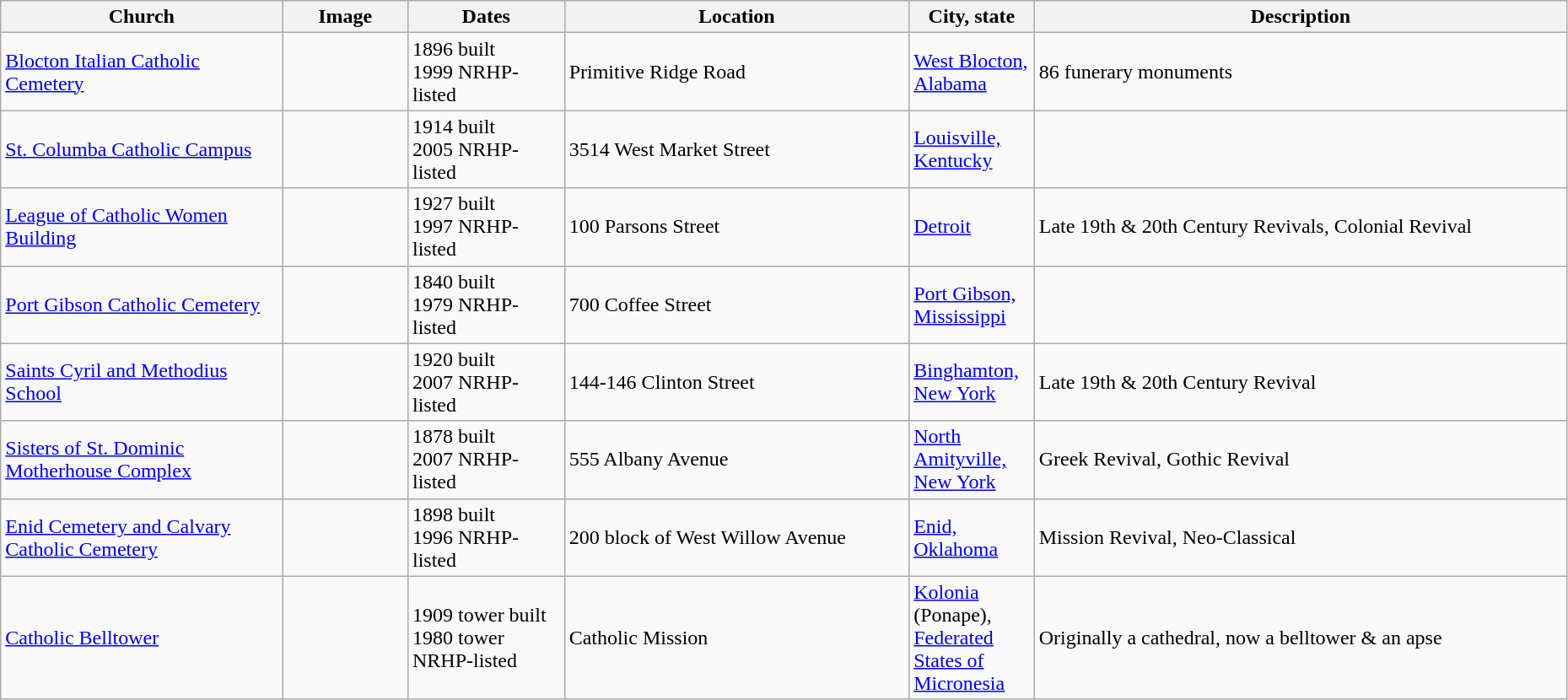<table class="wikitable sortable" style="width:98%">
<tr>
<th width = 18%><strong>Church</strong></th>
<th width = 8% class="unsortable"><strong>Image</strong></th>
<th width = 10%><strong>Dates</strong></th>
<th><strong>Location</strong></th>
<th width = 8%><strong>City, state</strong></th>
<th class="unsortable"><strong>Description</strong></th>
</tr>
<tr>
<td><a href='#'>Blocton Italian Catholic Cemetery</a></td>
<td></td>
<td>1896 built<br>1999 NRHP-listed</td>
<td>Primitive Ridge Road<br><small></small></td>
<td><a href='#'>West Blocton, Alabama</a></td>
<td>86 funerary monuments</td>
</tr>
<tr>
<td><a href='#'>St. Columba Catholic Campus</a></td>
<td></td>
<td>1914 built<br> 2005 NRHP-listed</td>
<td>3514 West Market Street<br><small></small></td>
<td><a href='#'>Louisville, Kentucky</a></td>
<td></td>
</tr>
<tr>
<td><a href='#'>League of Catholic Women Building</a></td>
<td></td>
<td>1927 built<br>1997 NRHP-listed</td>
<td>100 Parsons Street<br><small></small></td>
<td><a href='#'>Detroit</a></td>
<td>Late 19th & 20th Century Revivals, Colonial Revival</td>
</tr>
<tr>
<td><a href='#'>Port Gibson Catholic Cemetery</a></td>
<td></td>
<td>1840 built<br> 1979 NRHP-listed</td>
<td>700 Coffee Street<br><small></small></td>
<td><a href='#'>Port Gibson, Mississippi</a></td>
<td></td>
</tr>
<tr>
<td><a href='#'>Saints Cyril and Methodius School</a></td>
<td></td>
<td>1920 built<br>2007 NRHP-listed</td>
<td>144-146 Clinton Street<br><small></small></td>
<td><a href='#'>Binghamton, New York</a></td>
<td>Late 19th & 20th Century Revival</td>
</tr>
<tr>
<td><a href='#'>Sisters of St. Dominic Motherhouse Complex</a></td>
<td></td>
<td>1878 built<br>2007 NRHP-listed</td>
<td>555 Albany Avenue<br><small></small></td>
<td><a href='#'>North Amityville, New York</a></td>
<td>Greek Revival, Gothic Revival</td>
</tr>
<tr>
<td><a href='#'>Enid Cemetery and Calvary Catholic Cemetery</a></td>
<td></td>
<td>1898 built<br>1996 NRHP-listed</td>
<td>200 block of West Willow Avenue<br><small></small></td>
<td><a href='#'>Enid, Oklahoma</a></td>
<td>Mission Revival, Neo-Classical</td>
</tr>
<tr>
<td><a href='#'>Catholic Belltower</a></td>
<td></td>
<td>1909 tower built<br>1980 tower NRHP-listed</td>
<td>Catholic Mission<br><small></small></td>
<td><a href='#'>Kolonia</a> (Ponape), <a href='#'>Federated States of Micronesia</a></td>
<td>Originally a cathedral, now a belltower & an apse</td>
</tr>
</table>
